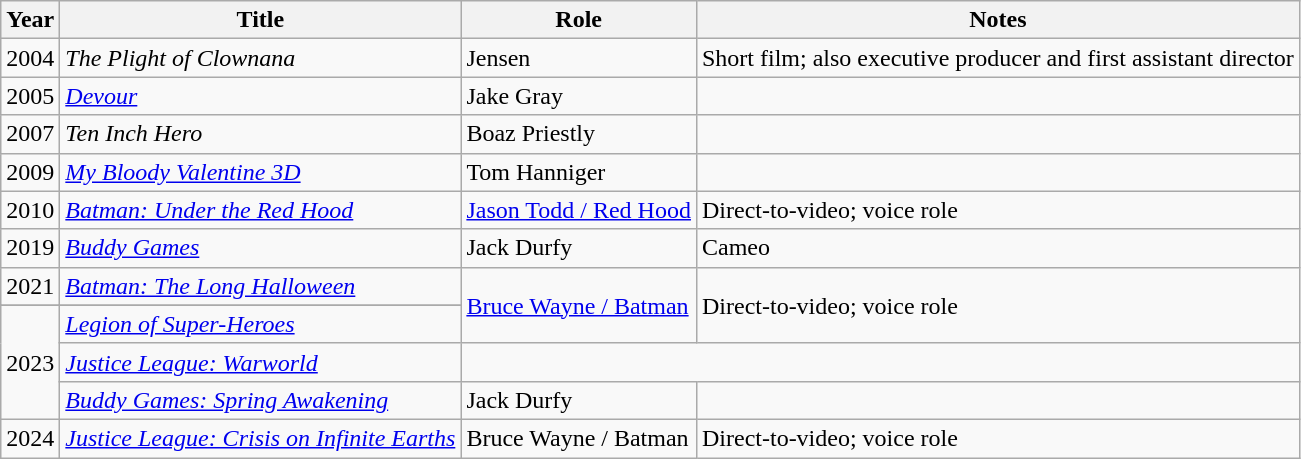<table class="wikitable sortable">
<tr>
<th>Year</th>
<th>Title</th>
<th>Role</th>
<th class="unsortable">Notes</th>
</tr>
<tr>
<td>2004</td>
<td><em>The Plight of Clownana</em></td>
<td>Jensen</td>
<td>Short film; also executive producer and first assistant director</td>
</tr>
<tr>
<td>2005</td>
<td><em><a href='#'>Devour</a></em></td>
<td>Jake Gray</td>
<td></td>
</tr>
<tr>
<td>2007</td>
<td><em>Ten Inch Hero</em></td>
<td>Boaz Priestly</td>
<td></td>
</tr>
<tr>
<td>2009</td>
<td><em><a href='#'>My Bloody Valentine 3D</a></em></td>
<td>Tom Hanniger</td>
<td></td>
</tr>
<tr>
<td>2010</td>
<td><em><a href='#'>Batman: Under the Red Hood</a></em></td>
<td><a href='#'>Jason Todd / Red Hood</a></td>
<td>Direct-to-video; voice role</td>
</tr>
<tr>
<td>2019</td>
<td><em><a href='#'>Buddy Games</a></em></td>
<td>Jack Durfy</td>
<td>Cameo</td>
</tr>
<tr>
<td>2021</td>
<td><em><a href='#'>Batman: The Long Halloween</a></em></td>
<td rowspan="3"><a href='#'>Bruce Wayne / Batman</a></td>
<td rowspan="3">Direct-to-video; voice role</td>
</tr>
<tr>
</tr>
<tr>
<td rowspan="3">2023</td>
<td><em><a href='#'>Legion of Super-Heroes</a></em></td>
</tr>
<tr>
<td><em><a href='#'>Justice League: Warworld</a></em></td>
</tr>
<tr>
<td><em><a href='#'>Buddy Games: Spring Awakening</a></em></td>
<td>Jack Durfy</td>
<td></td>
</tr>
<tr>
<td>2024</td>
<td><em><a href='#'>Justice League: Crisis on Infinite Earths</a></em></td>
<td>Bruce Wayne / Batman</td>
<td>Direct-to-video; voice role</td>
</tr>
</table>
